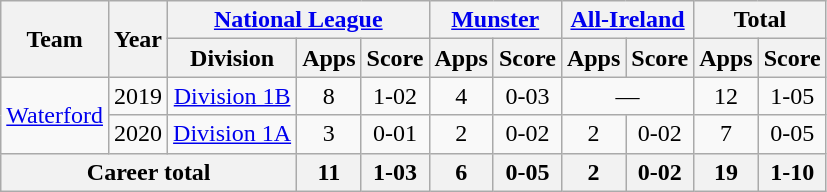<table class="wikitable" style="text-align:center">
<tr>
<th rowspan="2">Team</th>
<th rowspan="2">Year</th>
<th colspan="3"><a href='#'>National League</a></th>
<th colspan="2"><a href='#'>Munster</a></th>
<th colspan="2"><a href='#'>All-Ireland</a></th>
<th colspan="2">Total</th>
</tr>
<tr>
<th>Division</th>
<th>Apps</th>
<th>Score</th>
<th>Apps</th>
<th>Score</th>
<th>Apps</th>
<th>Score</th>
<th>Apps</th>
<th>Score</th>
</tr>
<tr>
<td rowspan="2"><a href='#'>Waterford</a></td>
<td>2019</td>
<td rowspan="1"><a href='#'>Division 1B</a></td>
<td>8</td>
<td>1-02</td>
<td>4</td>
<td>0-03</td>
<td colspan=2>—</td>
<td>12</td>
<td>1-05</td>
</tr>
<tr>
<td>2020</td>
<td rowspan="1"><a href='#'>Division 1A</a></td>
<td>3</td>
<td>0-01</td>
<td>2</td>
<td>0-02</td>
<td>2</td>
<td>0-02</td>
<td>7</td>
<td>0-05</td>
</tr>
<tr>
<th colspan="3">Career total</th>
<th>11</th>
<th>1-03</th>
<th>6</th>
<th>0-05</th>
<th>2</th>
<th>0-02</th>
<th>19</th>
<th>1-10</th>
</tr>
</table>
